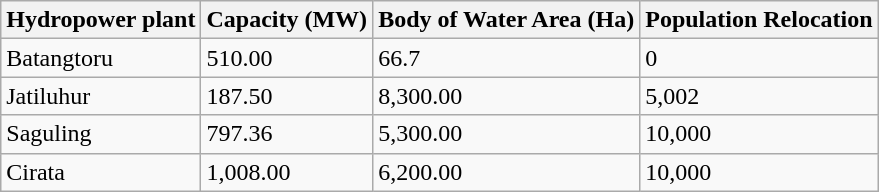<table class="wikitable">
<tr>
<th>Hydropower plant</th>
<th>Capacity (MW)</th>
<th>Body of Water Area (Ha)</th>
<th>Population Relocation</th>
</tr>
<tr>
<td>Batangtoru</td>
<td>510.00</td>
<td>66.7</td>
<td>0</td>
</tr>
<tr>
<td>Jatiluhur</td>
<td>187.50</td>
<td>8,300.00</td>
<td>5,002</td>
</tr>
<tr>
<td>Saguling</td>
<td>797.36</td>
<td>5,300.00</td>
<td>10,000</td>
</tr>
<tr>
<td>Cirata</td>
<td>1,008.00</td>
<td>6,200.00</td>
<td>10,000</td>
</tr>
</table>
